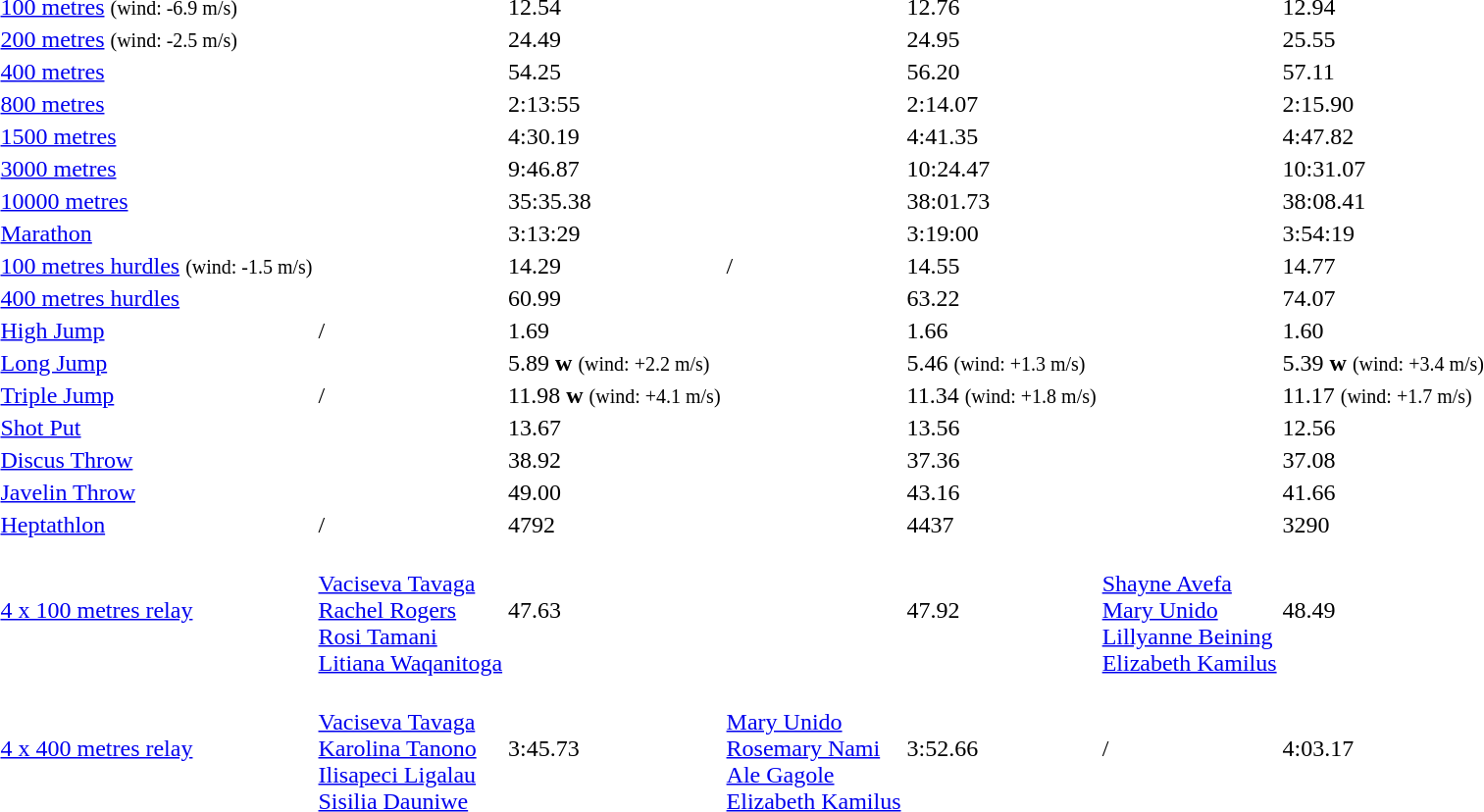<table>
<tr>
<td><a href='#'>100 metres</a> <small>(wind: -6.9 m/s)</small></td>
<td></td>
<td>12.54</td>
<td></td>
<td>12.76</td>
<td></td>
<td>12.94</td>
</tr>
<tr>
<td><a href='#'>200 metres</a> <small>(wind: -2.5 m/s)</small></td>
<td></td>
<td>24.49</td>
<td></td>
<td>24.95</td>
<td></td>
<td>25.55</td>
</tr>
<tr>
<td><a href='#'>400 metres</a></td>
<td></td>
<td>54.25</td>
<td></td>
<td>56.20</td>
<td></td>
<td>57.11</td>
</tr>
<tr>
<td><a href='#'>800 metres</a></td>
<td></td>
<td>2:13:55</td>
<td></td>
<td>2:14.07</td>
<td></td>
<td>2:15.90</td>
</tr>
<tr>
<td><a href='#'>1500 metres</a></td>
<td></td>
<td>4:30.19</td>
<td></td>
<td>4:41.35</td>
<td></td>
<td>4:47.82</td>
</tr>
<tr>
<td><a href='#'>3000 metres</a></td>
<td></td>
<td>9:46.87</td>
<td></td>
<td>10:24.47</td>
<td></td>
<td>10:31.07</td>
</tr>
<tr>
<td><a href='#'>10000 metres</a></td>
<td></td>
<td>35:35.38</td>
<td></td>
<td>38:01.73</td>
<td></td>
<td>38:08.41</td>
</tr>
<tr>
<td><a href='#'>Marathon</a></td>
<td></td>
<td>3:13:29</td>
<td></td>
<td>3:19:00</td>
<td></td>
<td>3:54:19</td>
</tr>
<tr>
<td><a href='#'>100 metres hurdles</a> <small>(wind: -1.5 m/s)</small></td>
<td></td>
<td>14.29</td>
<td>/</td>
<td>14.55</td>
<td></td>
<td>14.77</td>
</tr>
<tr>
<td><a href='#'>400 metres hurdles</a></td>
<td></td>
<td>60.99</td>
<td></td>
<td>63.22</td>
<td></td>
<td>74.07</td>
</tr>
<tr>
<td><a href='#'>High Jump</a></td>
<td>/</td>
<td>1.69</td>
<td></td>
<td>1.66</td>
<td></td>
<td>1.60</td>
</tr>
<tr>
<td><a href='#'>Long Jump</a></td>
<td></td>
<td>5.89 <strong>w</strong> <small>(wind: +2.2 m/s)</small></td>
<td></td>
<td>5.46 <small>(wind: +1.3 m/s)</small></td>
<td></td>
<td>5.39 <strong>w</strong> <small>(wind: +3.4 m/s)</small></td>
</tr>
<tr>
<td><a href='#'>Triple Jump</a></td>
<td>/</td>
<td>11.98 <strong>w</strong> <small>(wind: +4.1 m/s)</small></td>
<td></td>
<td>11.34 <small>(wind: +1.8 m/s)</small></td>
<td></td>
<td>11.17 <small>(wind: +1.7 m/s)</small></td>
</tr>
<tr>
<td><a href='#'>Shot Put</a></td>
<td></td>
<td>13.67</td>
<td></td>
<td>13.56</td>
<td></td>
<td>12.56</td>
</tr>
<tr>
<td><a href='#'>Discus Throw</a></td>
<td></td>
<td>38.92</td>
<td></td>
<td>37.36</td>
<td></td>
<td>37.08</td>
</tr>
<tr>
<td><a href='#'>Javelin Throw</a></td>
<td></td>
<td>49.00</td>
<td></td>
<td>43.16</td>
<td></td>
<td>41.66</td>
</tr>
<tr>
<td><a href='#'>Heptathlon</a></td>
<td>/</td>
<td>4792</td>
<td></td>
<td>4437</td>
<td></td>
<td>3290</td>
</tr>
<tr>
<td><a href='#'>4 x 100 metres relay</a></td>
<td> <br> <a href='#'>Vaciseva Tavaga</a> <br> <a href='#'>Rachel Rogers</a> <br> <a href='#'>Rosi Tamani</a> <br> <a href='#'>Litiana Waqanitoga</a></td>
<td>47.63</td>
<td></td>
<td>47.92</td>
<td> <br> <a href='#'>Shayne Avefa</a> <br> <a href='#'>Mary Unido</a> <br> <a href='#'>Lillyanne Beining</a> <br> <a href='#'>Elizabeth Kamilus</a></td>
<td>48.49</td>
</tr>
<tr>
<td><a href='#'>4 x 400 metres relay</a></td>
<td> <br> <a href='#'>Vaciseva Tavaga</a> <br> <a href='#'>Karolina Tanono</a> <br> <a href='#'>Ilisapeci Ligalau</a> <br> <a href='#'>Sisilia Dauniwe</a></td>
<td>3:45.73</td>
<td> <br> <a href='#'>Mary Unido</a> <br> <a href='#'>Rosemary Nami</a> <br> <a href='#'>Ale Gagole</a> <br> <a href='#'>Elizabeth Kamilus</a></td>
<td>3:52.66</td>
<td>/</td>
<td>4:03.17</td>
</tr>
</table>
